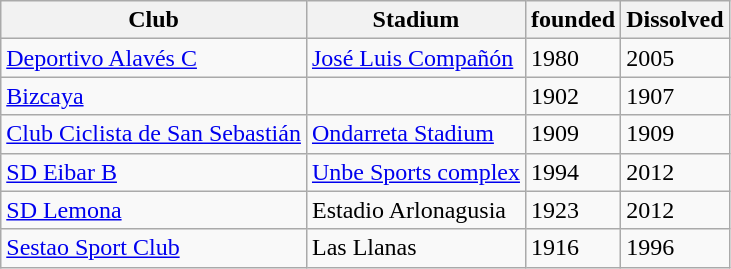<table class="wikitable">
<tr>
<th>Club</th>
<th>Stadium</th>
<th>founded</th>
<th>Dissolved</th>
</tr>
<tr>
<td><a href='#'>Deportivo Alavés C</a></td>
<td><a href='#'>José Luis Compañón</a></td>
<td>1980</td>
<td>2005</td>
</tr>
<tr>
<td><a href='#'>Bizcaya</a></td>
<td></td>
<td>1902</td>
<td>1907</td>
</tr>
<tr>
<td><a href='#'>Club Ciclista de San Sebastián</a></td>
<td><a href='#'>Ondarreta Stadium</a></td>
<td>1909</td>
<td>1909</td>
</tr>
<tr>
<td><a href='#'>SD Eibar B</a></td>
<td><a href='#'>Unbe Sports complex</a></td>
<td>1994</td>
<td>2012</td>
</tr>
<tr>
<td><a href='#'>SD Lemona</a></td>
<td>Estadio Arlonagusia</td>
<td>1923</td>
<td>2012</td>
</tr>
<tr>
<td><a href='#'>Sestao Sport Club</a></td>
<td>Las Llanas</td>
<td>1916</td>
<td>1996</td>
</tr>
</table>
